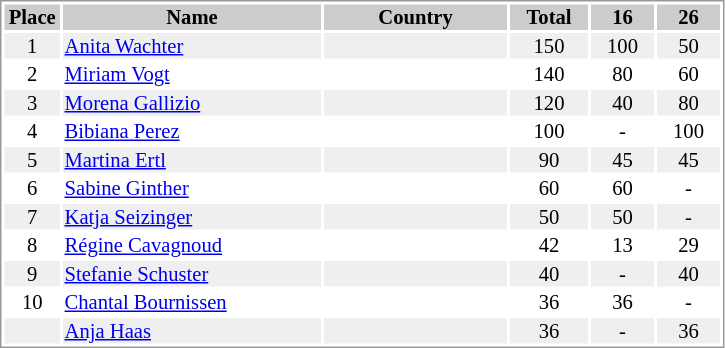<table border="0" style="border: 1px solid #999; background-color:#FFFFFF; text-align:center; font-size:86%; line-height:15px;">
<tr align="center" bgcolor="#CCCCCC">
<th width=35>Place</th>
<th width=170>Name</th>
<th width=120>Country</th>
<th width=50>Total</th>
<th width=40>16</th>
<th width=40>26</th>
</tr>
<tr bgcolor="#EFEFEF">
<td>1</td>
<td align="left"><a href='#'>Anita Wachter</a></td>
<td align="left"></td>
<td>150</td>
<td>100</td>
<td>50</td>
</tr>
<tr>
<td>2</td>
<td align="left"><a href='#'>Miriam Vogt</a></td>
<td align="left"></td>
<td>140</td>
<td>80</td>
<td>60</td>
</tr>
<tr bgcolor="#EFEFEF">
<td>3</td>
<td align="left"><a href='#'>Morena Gallizio</a></td>
<td align="left"></td>
<td>120</td>
<td>40</td>
<td>80</td>
</tr>
<tr>
<td>4</td>
<td align="left"><a href='#'>Bibiana Perez</a></td>
<td align="left"></td>
<td>100</td>
<td>-</td>
<td>100</td>
</tr>
<tr bgcolor="#EFEFEF">
<td>5</td>
<td align="left"><a href='#'>Martina Ertl</a></td>
<td align="left"></td>
<td>90</td>
<td>45</td>
<td>45</td>
</tr>
<tr>
<td>6</td>
<td align="left"><a href='#'>Sabine Ginther</a></td>
<td align="left"></td>
<td>60</td>
<td>60</td>
<td>-</td>
</tr>
<tr bgcolor="#EFEFEF">
<td>7</td>
<td align="left"><a href='#'>Katja Seizinger</a></td>
<td align="left"></td>
<td>50</td>
<td>50</td>
<td>-</td>
</tr>
<tr>
<td>8</td>
<td align="left"><a href='#'>Régine Cavagnoud</a></td>
<td align="left"></td>
<td>42</td>
<td>13</td>
<td>29</td>
</tr>
<tr bgcolor="#EFEFEF">
<td>9</td>
<td align="left"><a href='#'>Stefanie Schuster</a></td>
<td align="left"></td>
<td>40</td>
<td>-</td>
<td>40</td>
</tr>
<tr>
<td>10</td>
<td align="left"><a href='#'>Chantal Bournissen</a></td>
<td align="left"></td>
<td>36</td>
<td>36</td>
<td>-</td>
</tr>
<tr bgcolor="#EFEFEF">
<td></td>
<td align="left"><a href='#'>Anja Haas</a></td>
<td align="left"></td>
<td>36</td>
<td>-</td>
<td>36</td>
</tr>
</table>
